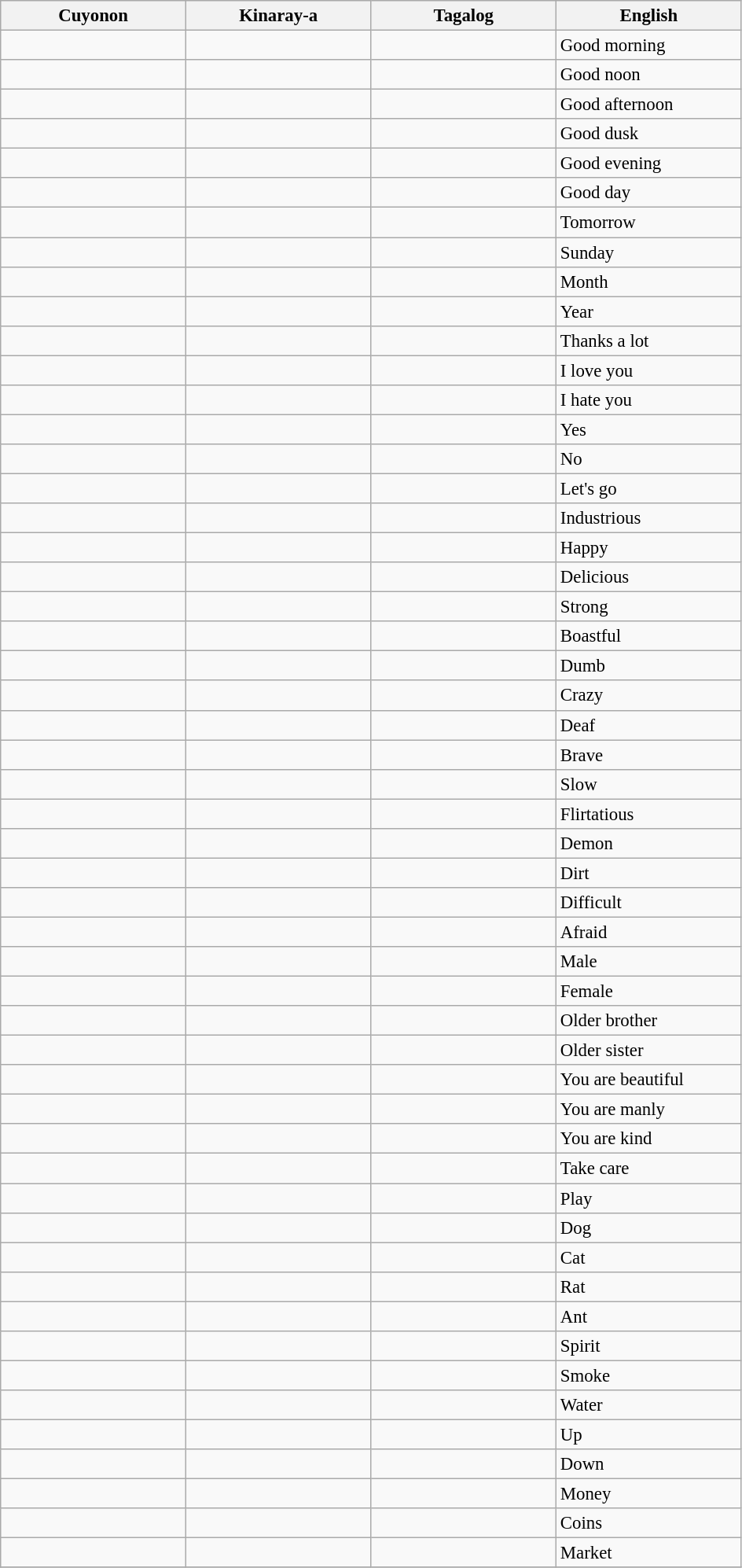<table class="wikitable" style="font-size:95%;">
<tr style="background:#efefef;">
<th width="150">Cuyonon</th>
<th width="150">Kinaray-a</th>
<th width="150">Tagalog</th>
<th width="150">English</th>
</tr>
<tr>
<td></td>
<td></td>
<td></td>
<td>Good morning</td>
</tr>
<tr>
<td></td>
<td></td>
<td></td>
<td>Good noon</td>
</tr>
<tr>
<td></td>
<td></td>
<td></td>
<td>Good afternoon</td>
</tr>
<tr>
<td></td>
<td></td>
<td></td>
<td>Good dusk</td>
</tr>
<tr>
<td></td>
<td></td>
<td></td>
<td>Good evening</td>
</tr>
<tr>
<td></td>
<td></td>
<td></td>
<td>Good day</td>
</tr>
<tr>
<td></td>
<td></td>
<td></td>
<td>Tomorrow</td>
</tr>
<tr>
<td></td>
<td></td>
<td></td>
<td>Sunday</td>
</tr>
<tr>
<td></td>
<td></td>
<td></td>
<td>Month</td>
</tr>
<tr>
<td></td>
<td></td>
<td></td>
<td>Year</td>
</tr>
<tr>
<td></td>
<td></td>
<td></td>
<td>Thanks a lot</td>
</tr>
<tr>
<td></td>
<td></td>
<td></td>
<td>I love you</td>
</tr>
<tr>
<td></td>
<td></td>
<td></td>
<td>I hate you</td>
</tr>
<tr>
<td></td>
<td></td>
<td></td>
<td>Yes</td>
</tr>
<tr>
<td></td>
<td></td>
<td></td>
<td>No</td>
</tr>
<tr>
<td></td>
<td></td>
<td></td>
<td>Let's go</td>
</tr>
<tr>
<td></td>
<td></td>
<td></td>
<td>Industrious</td>
</tr>
<tr>
<td></td>
<td></td>
<td></td>
<td>Happy</td>
</tr>
<tr>
<td></td>
<td></td>
<td></td>
<td>Delicious</td>
</tr>
<tr>
<td></td>
<td></td>
<td></td>
<td>Strong</td>
</tr>
<tr>
<td></td>
<td></td>
<td></td>
<td>Boastful</td>
</tr>
<tr>
<td></td>
<td></td>
<td></td>
<td>Dumb</td>
</tr>
<tr>
<td></td>
<td></td>
<td></td>
<td>Crazy</td>
</tr>
<tr>
<td></td>
<td></td>
<td></td>
<td>Deaf</td>
</tr>
<tr>
<td></td>
<td></td>
<td></td>
<td>Brave</td>
</tr>
<tr>
<td></td>
<td></td>
<td></td>
<td>Slow</td>
</tr>
<tr>
<td></td>
<td></td>
<td></td>
<td>Flirtatious</td>
</tr>
<tr>
<td></td>
<td></td>
<td></td>
<td>Demon</td>
</tr>
<tr>
<td></td>
<td></td>
<td></td>
<td>Dirt</td>
</tr>
<tr>
<td></td>
<td></td>
<td></td>
<td>Difficult</td>
</tr>
<tr>
<td></td>
<td></td>
<td></td>
<td>Afraid</td>
</tr>
<tr>
<td></td>
<td></td>
<td></td>
<td>Male</td>
</tr>
<tr>
<td></td>
<td></td>
<td></td>
<td>Female</td>
</tr>
<tr>
<td></td>
<td></td>
<td></td>
<td>Older brother</td>
</tr>
<tr>
<td></td>
<td></td>
<td></td>
<td>Older sister</td>
</tr>
<tr>
<td></td>
<td></td>
<td></td>
<td>You are beautiful</td>
</tr>
<tr>
<td></td>
<td></td>
<td></td>
<td>You are manly</td>
</tr>
<tr>
<td></td>
<td></td>
<td></td>
<td>You are kind</td>
</tr>
<tr>
<td></td>
<td></td>
<td></td>
<td>Take care</td>
</tr>
<tr>
<td></td>
<td></td>
<td></td>
<td>Play</td>
</tr>
<tr>
<td></td>
<td></td>
<td></td>
<td>Dog</td>
</tr>
<tr>
<td></td>
<td></td>
<td></td>
<td>Cat</td>
</tr>
<tr>
<td></td>
<td></td>
<td></td>
<td>Rat</td>
</tr>
<tr>
<td></td>
<td></td>
<td></td>
<td>Ant</td>
</tr>
<tr>
<td></td>
<td></td>
<td></td>
<td>Spirit</td>
</tr>
<tr>
<td></td>
<td></td>
<td></td>
<td>Smoke</td>
</tr>
<tr>
<td></td>
<td></td>
<td></td>
<td>Water</td>
</tr>
<tr>
<td></td>
<td></td>
<td></td>
<td>Up</td>
</tr>
<tr>
<td></td>
<td></td>
<td></td>
<td>Down</td>
</tr>
<tr>
<td></td>
<td></td>
<td></td>
<td>Money</td>
</tr>
<tr>
<td></td>
<td></td>
<td></td>
<td>Coins</td>
</tr>
<tr>
<td></td>
<td></td>
<td></td>
<td>Market</td>
</tr>
<tr>
</tr>
</table>
